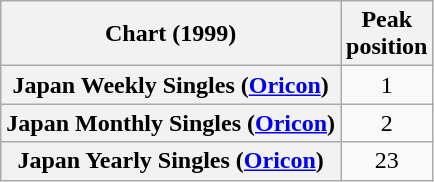<table class="wikitable plainrowheaders">
<tr>
<th>Chart (1999)</th>
<th>Peak<br>position</th>
</tr>
<tr>
<th scope="row">Japan Weekly Singles (<a href='#'>Oricon</a>)</th>
<td style="text-align:center;">1</td>
</tr>
<tr>
<th scope="row">Japan Monthly Singles (<a href='#'>Oricon</a>)</th>
<td style="text-align:center;">2</td>
</tr>
<tr>
<th scope="row">Japan Yearly Singles (<a href='#'>Oricon</a>) </th>
<td style="text-align:center;">23</td>
</tr>
</table>
